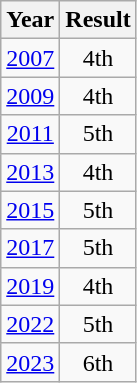<table class="wikitable" style="text-align:center">
<tr>
<th>Year</th>
<th>Result</th>
</tr>
<tr>
<td><a href='#'>2007</a></td>
<td>4th</td>
</tr>
<tr>
<td><a href='#'>2009</a></td>
<td>4th</td>
</tr>
<tr>
<td><a href='#'>2011</a></td>
<td>5th</td>
</tr>
<tr>
<td><a href='#'>2013</a></td>
<td>4th</td>
</tr>
<tr>
<td><a href='#'>2015</a></td>
<td>5th</td>
</tr>
<tr>
<td><a href='#'>2017</a></td>
<td>5th</td>
</tr>
<tr>
<td><a href='#'>2019</a></td>
<td>4th</td>
</tr>
<tr>
<td><a href='#'>2022</a></td>
<td>5th</td>
</tr>
<tr>
<td><a href='#'>2023</a></td>
<td>6th</td>
</tr>
</table>
